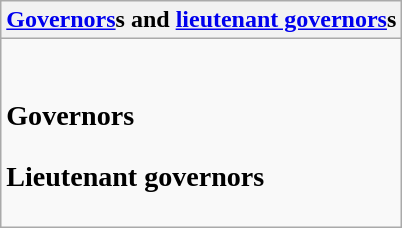<table class="wikitable collapsible collapsed">
<tr>
<th><a href='#'>Governors</a>s and <a href='#'>lieutenant governors</a>s</th>
</tr>
<tr>
<td><br><h3>Governors</h3><h3>Lieutenant governors</h3></td>
</tr>
</table>
